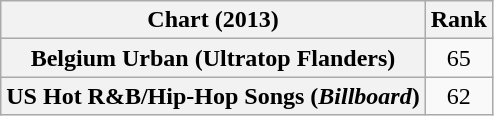<table class="wikitable sortable plainrowheaders">
<tr>
<th>Chart (2013)</th>
<th>Rank</th>
</tr>
<tr>
<th scope="row">Belgium Urban (Ultratop Flanders)</th>
<td align=center>65</td>
</tr>
<tr>
<th scope="row">US Hot R&B/Hip-Hop Songs (<em>Billboard</em>)</th>
<td align=center>62</td>
</tr>
</table>
